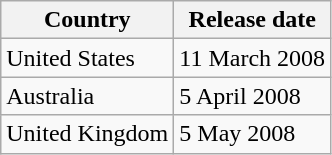<table class="wikitable">
<tr>
<th>Country</th>
<th>Release date</th>
</tr>
<tr>
<td>United States</td>
<td>11 March 2008</td>
</tr>
<tr>
<td>Australia</td>
<td>5 April 2008</td>
</tr>
<tr>
<td>United Kingdom</td>
<td>5 May 2008</td>
</tr>
</table>
